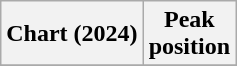<table class="wikitable sortable plainrowheaders" style="text-align:center;">
<tr>
<th scope="col">Chart (2024)</th>
<th scope="col">Peak<br>position</th>
</tr>
<tr>
</tr>
</table>
